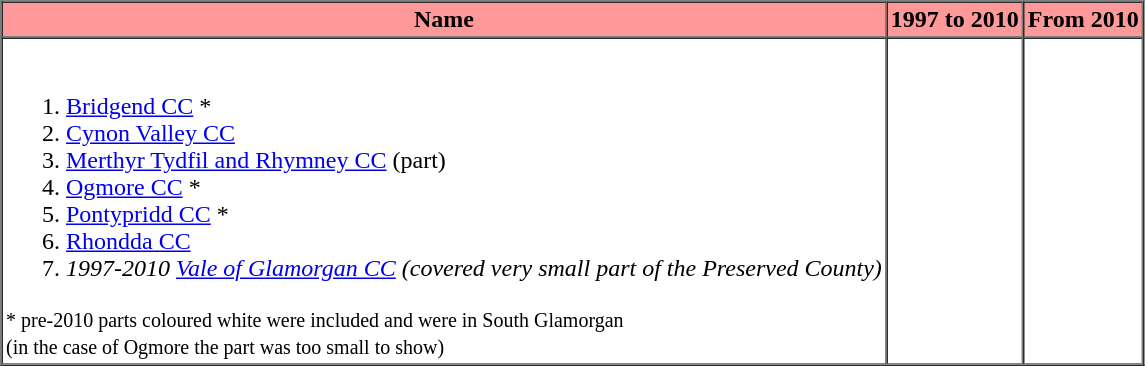<table border=1 cellpadding="2" cellspacing="0">
<tr>
<th bgcolor="#ff9999">Name</th>
<th bgcolor="#ff9999">1997 to 2010</th>
<th bgcolor="#ff9999">From 2010</th>
</tr>
<tr>
<td><br><ol><li><a href='#'>Bridgend CC</a> *</li><li><a href='#'>Cynon Valley CC</a></li><li><a href='#'>Merthyr Tydfil and Rhymney CC</a> (part)</li><li><a href='#'>Ogmore CC</a> *</li><li><a href='#'>Pontypridd CC</a> *</li><li><a href='#'>Rhondda CC</a></li><li><em>1997-2010 <a href='#'>Vale of Glamorgan CC</a> (covered very small part of the Preserved County)</em></li></ol><small>* pre-2010 parts coloured white were included and were in South Glamorgan<br>
(in the case of Ogmore the part was too small to show)</small></td>
<td></td>
<td></td>
</tr>
<tr>
</tr>
</table>
